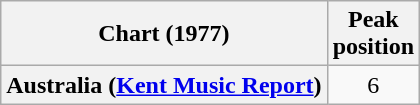<table class="wikitable sortable plainrowheaders" style="text-align:center">
<tr>
<th>Chart (1977)</th>
<th>Peak<br>position</th>
</tr>
<tr>
<th scope="row">Australia (<a href='#'>Kent Music Report</a>)</th>
<td>6</td>
</tr>
</table>
